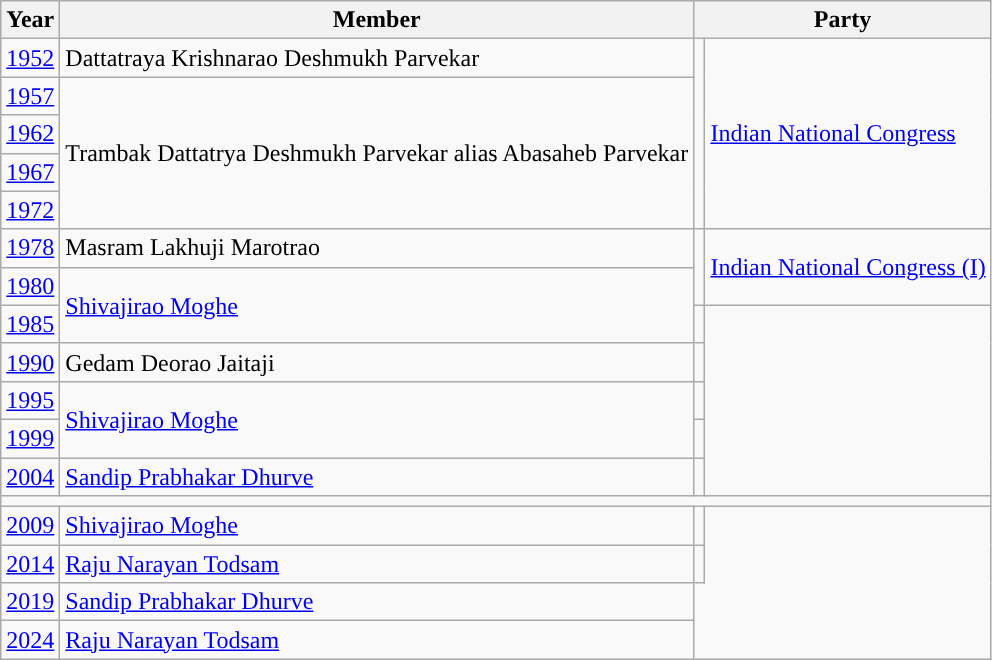<table class="wikitable sortable">
<tr>
<th>Year</th>
<th>Member</th>
<th colspan="2">Party</th>
</tr>
<tr>
<td><a href='#'>1952</a></td>
<td>Dattatraya Krishnarao Deshmukh Parvekar</td>
<td rowspan="5" style="background-color: "></td>
<td rowspan="5"><a href='#'>Indian National Congress</a></td>
</tr>
<tr>
<td><a href='#'>1957</a></td>
<td rowspan="4”">Trambak Dattatrya Deshmukh Parvekar alias Abasaheb Parvekar</td>
</tr>
<tr>
<td><a href='#'>1962</a></td>
</tr>
<tr>
<td><a href='#'>1967</a></td>
</tr>
<tr>
<td><a href='#'>1972</a></td>
</tr>
<tr>
<td><a href='#'>1978</a></td>
<td>Masram Lakhuji Marotrao</td>
<td rowspan="2" style="background-color: "></td>
<td rowspan="2"><a href='#'>Indian National Congress (I)</a></td>
</tr>
<tr>
<td><a href='#'>1980</a></td>
<td rowspan="2"><a href='#'>Shivajirao Moghe</a></td>
</tr>
<tr>
<td><a href='#'>1985</a></td>
<td></td>
</tr>
<tr>
<td><a href='#'>1990</a></td>
<td>Gedam Deorao Jaitaji</td>
<td></td>
</tr>
<tr>
<td><a href='#'>1995</a></td>
<td rowspan="2"><a href='#'>Shivajirao Moghe</a></td>
<td></td>
</tr>
<tr>
<td><a href='#'>1999</a></td>
<td></td>
</tr>
<tr>
<td><a href='#'>2004</a></td>
<td><a href='#'>Sandip Prabhakar Dhurve</a></td>
<td></td>
</tr>
<tr>
<td colspan="4"></td>
</tr>
<tr>
<td><a href='#'>2009</a></td>
<td><a href='#'>Shivajirao Moghe</a></td>
<td></td>
</tr>
<tr>
<td><a href='#'>2014</a></td>
<td><a href='#'>Raju Narayan Todsam</a></td>
<td></td>
</tr>
<tr>
<td><a href='#'>2019</a></td>
<td><a href='#'>Sandip Prabhakar Dhurve</a></td>
</tr>
<tr>
<td><a href='#'>2024</a></td>
<td><a href='#'>Raju Narayan Todsam</a></td>
</tr>
</table>
